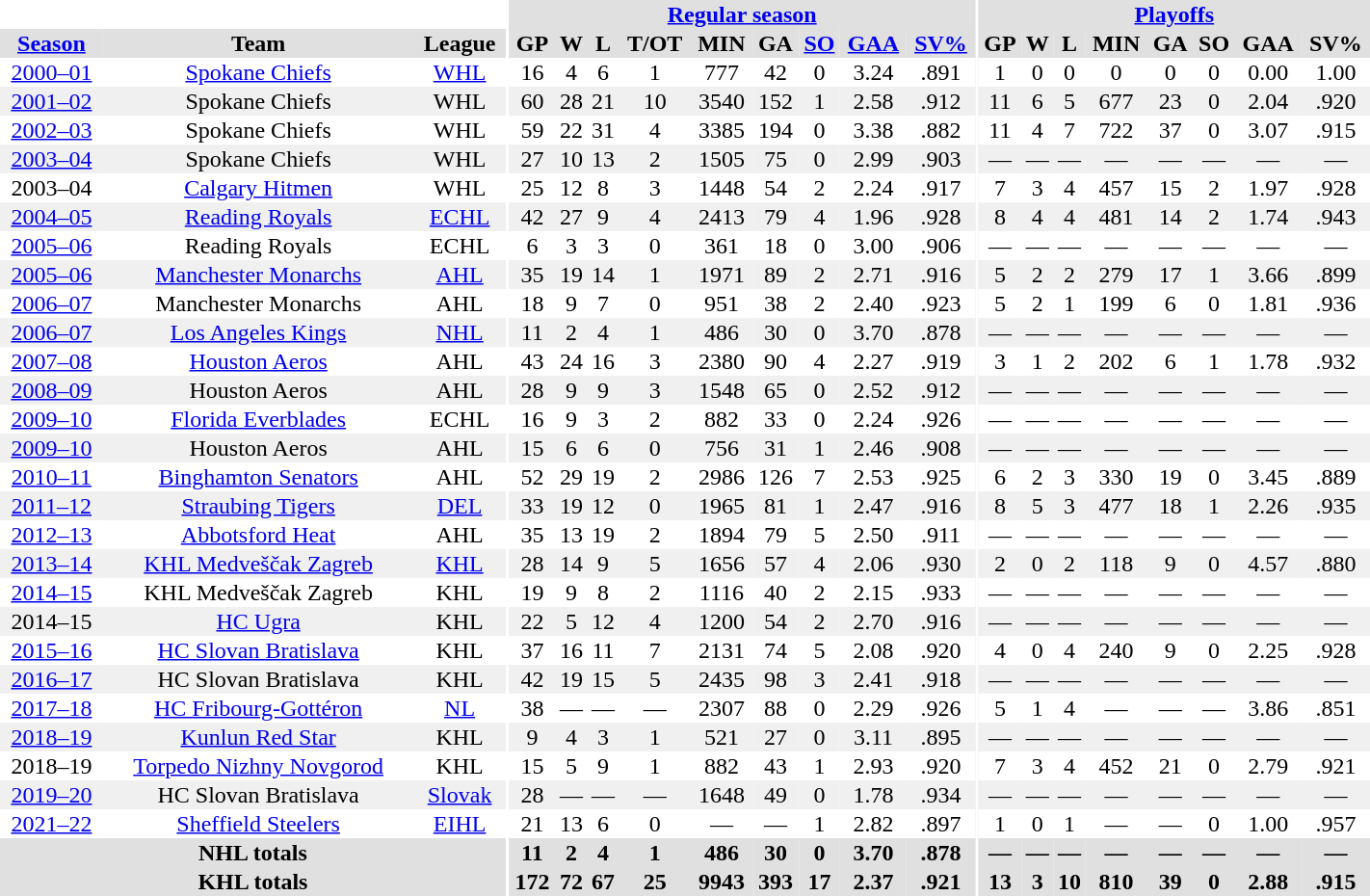<table border="0" cellpadding="1" cellspacing="0" style="text-align:center; width:75%">
<tr style="text-align:center; background:#e0e0e0;">
<th colspan="3" style="text-align:center; background:#fff;"></th>
<th rowspan="99" style="text-align:center; background:#fff;"></th>
<th colspan="9" style="text-align:center; background:#e0e0e0;"><a href='#'>Regular season</a></th>
<th rowspan="99" style="text-align:center; background:#fff;"></th>
<th colspan="8" style="text-align:center; background:#e0e0e0;"><a href='#'>Playoffs</a></th>
</tr>
<tr style="text-align:center; background:#e0e0e0;">
<th><a href='#'>Season</a></th>
<th>Team</th>
<th>League</th>
<th>GP</th>
<th>W</th>
<th>L</th>
<th>T/OT</th>
<th>MIN</th>
<th>GA</th>
<th><a href='#'>SO</a></th>
<th><a href='#'>GAA</a></th>
<th><a href='#'>SV%</a></th>
<th>GP</th>
<th>W</th>
<th>L</th>
<th>MIN</th>
<th>GA</th>
<th>SO</th>
<th>GAA</th>
<th>SV%</th>
</tr>
<tr style="text-align:center;">
<td><a href='#'>2000–01</a></td>
<td><a href='#'>Spokane Chiefs</a></td>
<td><a href='#'>WHL</a></td>
<td>16</td>
<td>4</td>
<td>6</td>
<td>1</td>
<td>777</td>
<td>42</td>
<td>0</td>
<td>3.24</td>
<td>.891</td>
<td>1</td>
<td>0</td>
<td>0</td>
<td>0</td>
<td>0</td>
<td>0</td>
<td>0.00</td>
<td>1.00</td>
</tr>
<tr style="text-align:center; background:#f0f0f0;">
<td><a href='#'>2001–02</a></td>
<td>Spokane Chiefs</td>
<td>WHL</td>
<td>60</td>
<td>28</td>
<td>21</td>
<td>10</td>
<td>3540</td>
<td>152</td>
<td>1</td>
<td>2.58</td>
<td>.912</td>
<td>11</td>
<td>6</td>
<td>5</td>
<td>677</td>
<td>23</td>
<td>0</td>
<td>2.04</td>
<td>.920</td>
</tr>
<tr style="text-align:center;">
<td><a href='#'>2002–03</a></td>
<td>Spokane Chiefs</td>
<td>WHL</td>
<td>59</td>
<td>22</td>
<td>31</td>
<td>4</td>
<td>3385</td>
<td>194</td>
<td>0</td>
<td>3.38</td>
<td>.882</td>
<td>11</td>
<td>4</td>
<td>7</td>
<td>722</td>
<td>37</td>
<td>0</td>
<td>3.07</td>
<td>.915</td>
</tr>
<tr style="text-align:center; background:#f0f0f0;">
<td><a href='#'>2003–04</a></td>
<td>Spokane Chiefs</td>
<td>WHL</td>
<td>27</td>
<td>10</td>
<td>13</td>
<td>2</td>
<td>1505</td>
<td>75</td>
<td>0</td>
<td>2.99</td>
<td>.903</td>
<td>—</td>
<td>—</td>
<td>—</td>
<td>—</td>
<td>—</td>
<td>—</td>
<td>—</td>
<td>—</td>
</tr>
<tr style="text-align:center;">
<td>2003–04</td>
<td><a href='#'>Calgary Hitmen</a></td>
<td>WHL</td>
<td>25</td>
<td>12</td>
<td>8</td>
<td>3</td>
<td>1448</td>
<td>54</td>
<td>2</td>
<td>2.24</td>
<td>.917</td>
<td>7</td>
<td>3</td>
<td>4</td>
<td>457</td>
<td>15</td>
<td>2</td>
<td>1.97</td>
<td>.928</td>
</tr>
<tr style="text-align:center; background:#f0f0f0;">
<td><a href='#'>2004–05</a></td>
<td><a href='#'>Reading Royals</a></td>
<td><a href='#'>ECHL</a></td>
<td>42</td>
<td>27</td>
<td>9</td>
<td>4</td>
<td>2413</td>
<td>79</td>
<td>4</td>
<td>1.96</td>
<td>.928</td>
<td>8</td>
<td>4</td>
<td>4</td>
<td>481</td>
<td>14</td>
<td>2</td>
<td>1.74</td>
<td>.943</td>
</tr>
<tr style="text-align:center;">
<td><a href='#'>2005–06</a></td>
<td>Reading Royals</td>
<td>ECHL</td>
<td>6</td>
<td>3</td>
<td>3</td>
<td>0</td>
<td>361</td>
<td>18</td>
<td>0</td>
<td>3.00</td>
<td>.906</td>
<td>—</td>
<td>—</td>
<td>—</td>
<td>—</td>
<td>—</td>
<td>—</td>
<td>—</td>
<td>—</td>
</tr>
<tr style="text-align:center; background:#f0f0f0;">
<td><a href='#'>2005–06</a></td>
<td><a href='#'>Manchester Monarchs</a></td>
<td><a href='#'>AHL</a></td>
<td>35</td>
<td>19</td>
<td>14</td>
<td>1</td>
<td>1971</td>
<td>89</td>
<td>2</td>
<td>2.71</td>
<td>.916</td>
<td>5</td>
<td>2</td>
<td>2</td>
<td>279</td>
<td>17</td>
<td>1</td>
<td>3.66</td>
<td>.899</td>
</tr>
<tr style="text-align:center;">
<td><a href='#'>2006–07</a></td>
<td>Manchester Monarchs</td>
<td>AHL</td>
<td>18</td>
<td>9</td>
<td>7</td>
<td>0</td>
<td>951</td>
<td>38</td>
<td>2</td>
<td>2.40</td>
<td>.923</td>
<td>5</td>
<td>2</td>
<td>1</td>
<td>199</td>
<td>6</td>
<td>0</td>
<td>1.81</td>
<td>.936</td>
</tr>
<tr style="text-align:center; background:#f0f0f0;">
<td><a href='#'>2006–07</a></td>
<td><a href='#'>Los Angeles Kings</a></td>
<td><a href='#'>NHL</a></td>
<td>11</td>
<td>2</td>
<td>4</td>
<td>1</td>
<td>486</td>
<td>30</td>
<td>0</td>
<td>3.70</td>
<td>.878</td>
<td>—</td>
<td>—</td>
<td>—</td>
<td>—</td>
<td>—</td>
<td>—</td>
<td>—</td>
<td>—</td>
</tr>
<tr style="text-align:center;">
<td><a href='#'>2007–08</a></td>
<td><a href='#'>Houston Aeros</a></td>
<td>AHL</td>
<td>43</td>
<td>24</td>
<td>16</td>
<td>3</td>
<td>2380</td>
<td>90</td>
<td>4</td>
<td>2.27</td>
<td>.919</td>
<td>3</td>
<td>1</td>
<td>2</td>
<td>202</td>
<td>6</td>
<td>1</td>
<td>1.78</td>
<td>.932</td>
</tr>
<tr style="text-align:center; background:#f0f0f0;">
<td><a href='#'>2008–09</a></td>
<td>Houston Aeros</td>
<td>AHL</td>
<td>28</td>
<td>9</td>
<td>9</td>
<td>3</td>
<td>1548</td>
<td>65</td>
<td>0</td>
<td>2.52</td>
<td>.912</td>
<td>—</td>
<td>—</td>
<td>—</td>
<td>—</td>
<td>—</td>
<td>—</td>
<td>—</td>
<td>—</td>
</tr>
<tr style="text-align:center;">
<td><a href='#'>2009–10</a></td>
<td><a href='#'>Florida Everblades</a></td>
<td>ECHL</td>
<td>16</td>
<td>9</td>
<td>3</td>
<td>2</td>
<td>882</td>
<td>33</td>
<td>0</td>
<td>2.24</td>
<td>.926</td>
<td>—</td>
<td>—</td>
<td>—</td>
<td>—</td>
<td>—</td>
<td>—</td>
<td>—</td>
<td>—</td>
</tr>
<tr style="text-align:center; background:#f0f0f0;">
<td><a href='#'>2009–10</a></td>
<td>Houston Aeros</td>
<td>AHL</td>
<td>15</td>
<td>6</td>
<td>6</td>
<td>0</td>
<td>756</td>
<td>31</td>
<td>1</td>
<td>2.46</td>
<td>.908</td>
<td>—</td>
<td>—</td>
<td>—</td>
<td>—</td>
<td>—</td>
<td>—</td>
<td>—</td>
<td>—</td>
</tr>
<tr style="text-align:center;">
<td><a href='#'>2010–11</a></td>
<td><a href='#'>Binghamton Senators</a></td>
<td>AHL</td>
<td>52</td>
<td>29</td>
<td>19</td>
<td>2</td>
<td>2986</td>
<td>126</td>
<td>7</td>
<td>2.53</td>
<td>.925</td>
<td>6</td>
<td>2</td>
<td>3</td>
<td>330</td>
<td>19</td>
<td>0</td>
<td>3.45</td>
<td>.889</td>
</tr>
<tr style="text-align:center; background:#f0f0f0;">
<td><a href='#'>2011–12</a></td>
<td><a href='#'>Straubing Tigers</a></td>
<td><a href='#'>DEL</a></td>
<td>33</td>
<td>19</td>
<td>12</td>
<td>0</td>
<td>1965</td>
<td>81</td>
<td>1</td>
<td>2.47</td>
<td>.916</td>
<td>8</td>
<td>5</td>
<td>3</td>
<td>477</td>
<td>18</td>
<td>1</td>
<td>2.26</td>
<td>.935</td>
</tr>
<tr>
<td><a href='#'>2012–13</a></td>
<td><a href='#'>Abbotsford Heat</a></td>
<td>AHL</td>
<td>35</td>
<td>13</td>
<td>19</td>
<td>2</td>
<td>1894</td>
<td>79</td>
<td>5</td>
<td>2.50</td>
<td>.911</td>
<td>—</td>
<td>—</td>
<td>—</td>
<td>—</td>
<td>—</td>
<td>—</td>
<td>—</td>
<td>—</td>
</tr>
<tr style="text-align:center; background:#f0f0f0;">
<td><a href='#'>2013–14</a></td>
<td><a href='#'>KHL Medveščak Zagreb</a></td>
<td><a href='#'>KHL</a></td>
<td>28</td>
<td>14</td>
<td>9</td>
<td>5</td>
<td>1656</td>
<td>57</td>
<td>4</td>
<td>2.06</td>
<td>.930</td>
<td>2</td>
<td>0</td>
<td>2</td>
<td>118</td>
<td>9</td>
<td>0</td>
<td>4.57</td>
<td>.880</td>
</tr>
<tr>
<td><a href='#'>2014–15</a></td>
<td>KHL Medveščak Zagreb</td>
<td>KHL</td>
<td>19</td>
<td>9</td>
<td>8</td>
<td>2</td>
<td>1116</td>
<td>40</td>
<td>2</td>
<td>2.15</td>
<td>.933</td>
<td>—</td>
<td>—</td>
<td>—</td>
<td>—</td>
<td>—</td>
<td>—</td>
<td>—</td>
<td>—</td>
</tr>
<tr style="text-align:center; background:#f0f0f0;">
<td>2014–15</td>
<td><a href='#'>HC Ugra</a></td>
<td>KHL</td>
<td>22</td>
<td>5</td>
<td>12</td>
<td>4</td>
<td>1200</td>
<td>54</td>
<td>2</td>
<td>2.70</td>
<td>.916</td>
<td>—</td>
<td>—</td>
<td>—</td>
<td>—</td>
<td>—</td>
<td>—</td>
<td>—</td>
<td>—</td>
</tr>
<tr>
<td><a href='#'>2015–16</a></td>
<td><a href='#'>HC Slovan Bratislava</a></td>
<td>KHL</td>
<td>37</td>
<td>16</td>
<td>11</td>
<td>7</td>
<td>2131</td>
<td>74</td>
<td>5</td>
<td>2.08</td>
<td>.920</td>
<td>4</td>
<td>0</td>
<td>4</td>
<td>240</td>
<td>9</td>
<td>0</td>
<td>2.25</td>
<td>.928</td>
</tr>
<tr style="text-align:center; background:#f0f0f0;">
<td><a href='#'>2016–17</a></td>
<td>HC Slovan Bratislava</td>
<td>KHL</td>
<td>42</td>
<td>19</td>
<td>15</td>
<td>5</td>
<td>2435</td>
<td>98</td>
<td>3</td>
<td>2.41</td>
<td>.918</td>
<td>—</td>
<td>—</td>
<td>—</td>
<td>—</td>
<td>—</td>
<td>—</td>
<td>—</td>
<td>—</td>
</tr>
<tr style="text-align:center;">
<td><a href='#'>2017–18</a></td>
<td><a href='#'>HC Fribourg-Gottéron</a></td>
<td><a href='#'>NL</a></td>
<td>38</td>
<td>—</td>
<td>—</td>
<td>—</td>
<td>2307</td>
<td>88</td>
<td>0</td>
<td>2.29</td>
<td>.926</td>
<td>5</td>
<td>1</td>
<td>4</td>
<td>—</td>
<td>—</td>
<td>—</td>
<td>3.86</td>
<td>.851</td>
</tr>
<tr style="text-align:center; background:#f0f0f0;">
<td><a href='#'>2018–19</a></td>
<td><a href='#'>Kunlun Red Star</a></td>
<td>KHL</td>
<td>9</td>
<td>4</td>
<td>3</td>
<td>1</td>
<td>521</td>
<td>27</td>
<td>0</td>
<td>3.11</td>
<td>.895</td>
<td>—</td>
<td>—</td>
<td>—</td>
<td>—</td>
<td>—</td>
<td>—</td>
<td>—</td>
<td>—</td>
</tr>
<tr style="text-align:center;">
<td>2018–19</td>
<td><a href='#'>Torpedo Nizhny Novgorod</a></td>
<td>KHL</td>
<td>15</td>
<td>5</td>
<td>9</td>
<td>1</td>
<td>882</td>
<td>43</td>
<td>1</td>
<td>2.93</td>
<td>.920</td>
<td>7</td>
<td>3</td>
<td>4</td>
<td>452</td>
<td>21</td>
<td>0</td>
<td>2.79</td>
<td>.921</td>
</tr>
<tr style="text-align:center; background:#f0f0f0;">
<td><a href='#'>2019–20</a></td>
<td>HC Slovan Bratislava</td>
<td><a href='#'>Slovak</a></td>
<td>28</td>
<td>—</td>
<td>—</td>
<td>—</td>
<td>1648</td>
<td>49</td>
<td>0</td>
<td>1.78</td>
<td>.934</td>
<td>—</td>
<td>—</td>
<td>—</td>
<td>—</td>
<td>—</td>
<td>—</td>
<td>—</td>
<td>—</td>
</tr>
<tr>
</tr>
<tr style="text-align:center;">
<td><a href='#'>2021–22</a></td>
<td><a href='#'>Sheffield Steelers</a></td>
<td><a href='#'>EIHL</a></td>
<td>21</td>
<td>13</td>
<td>6</td>
<td>0</td>
<td>—</td>
<td>—</td>
<td>1</td>
<td>2.82</td>
<td>.897</td>
<td>1</td>
<td>0</td>
<td>1</td>
<td>—</td>
<td>—</td>
<td>0</td>
<td>1.00</td>
<td>.957</td>
</tr>
<tr style="text-align:center; background:#e0e0e0;">
<th colspan="3" style="text-align:center;">NHL totals</th>
<th>11</th>
<th>2</th>
<th>4</th>
<th>1</th>
<th>486</th>
<th>30</th>
<th>0</th>
<th>3.70</th>
<th>.878</th>
<th>—</th>
<th>—</th>
<th>—</th>
<th>—</th>
<th>—</th>
<th>—</th>
<th>—</th>
<th>—</th>
</tr>
<tr style="text-align:center; background:#e0e0e0;">
<th colspan="3" style="text-align:center;">KHL totals</th>
<th>172</th>
<th>72</th>
<th>67</th>
<th>25</th>
<th>9943</th>
<th>393</th>
<th>17</th>
<th>2.37</th>
<th>.921</th>
<th>13</th>
<th>3</th>
<th>10</th>
<th>810</th>
<th>39</th>
<th>0</th>
<th>2.88</th>
<th>.915</th>
</tr>
</table>
